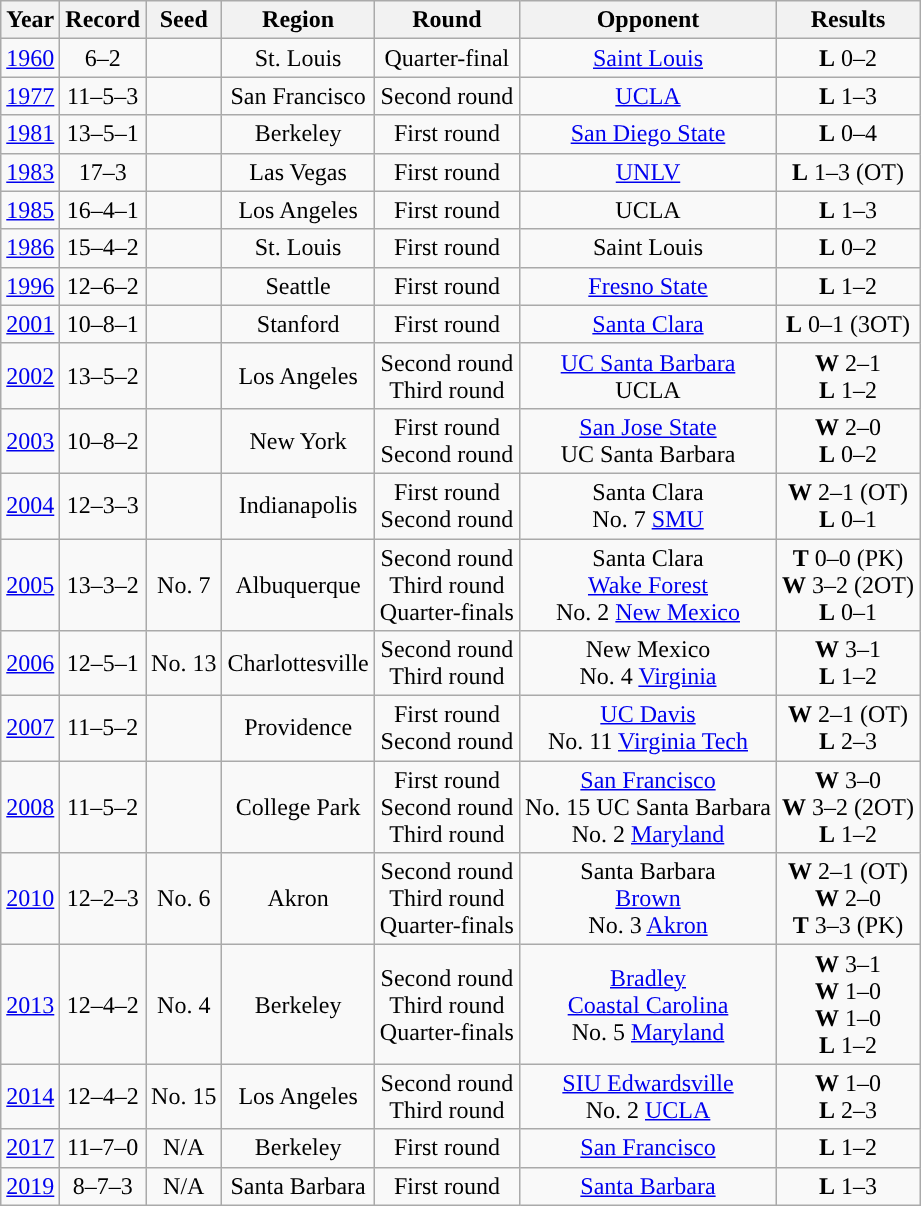<table class="wikitable" border="1" class="wikitable" style="text-align:center;font-size: %">
<tr align="center">
<th>Year</th>
<th>Record</th>
<th>Seed</th>
<th>Region</th>
<th>Round</th>
<th>Opponent</th>
<th>Results</th>
</tr>
<tr>
<td><a href='#'>1960</a></td>
<td>6–2</td>
<td></td>
<td>St. Louis</td>
<td>Quarter-final</td>
<td><a href='#'>Saint Louis</a></td>
<td><strong>L</strong> 0–2</td>
</tr>
<tr>
<td><a href='#'>1977</a></td>
<td>11–5–3</td>
<td></td>
<td>San Francisco</td>
<td>Second round</td>
<td><a href='#'>UCLA</a></td>
<td><strong>L</strong> 1–3</td>
</tr>
<tr>
<td><a href='#'>1981</a></td>
<td>13–5–1</td>
<td></td>
<td>Berkeley</td>
<td>First round</td>
<td><a href='#'>San Diego State</a></td>
<td><strong>L</strong> 0–4</td>
</tr>
<tr>
<td><a href='#'>1983</a></td>
<td>17–3</td>
<td></td>
<td>Las Vegas</td>
<td>First round</td>
<td><a href='#'>UNLV</a></td>
<td><strong>L</strong> 1–3 (OT)</td>
</tr>
<tr>
<td><a href='#'>1985</a></td>
<td>16–4–1</td>
<td></td>
<td>Los Angeles</td>
<td>First round</td>
<td>UCLA</td>
<td><strong>L</strong> 1–3</td>
</tr>
<tr>
<td><a href='#'>1986</a></td>
<td>15–4–2</td>
<td></td>
<td>St. Louis</td>
<td>First round</td>
<td>Saint Louis</td>
<td><strong>L</strong> 0–2</td>
</tr>
<tr>
<td><a href='#'>1996</a></td>
<td>12–6–2</td>
<td></td>
<td>Seattle</td>
<td>First round</td>
<td><a href='#'>Fresno State</a></td>
<td><strong>L</strong> 1–2</td>
</tr>
<tr>
<td><a href='#'>2001</a></td>
<td>10–8–1</td>
<td></td>
<td>Stanford</td>
<td>First round</td>
<td><a href='#'>Santa Clara</a></td>
<td><strong>L</strong> 0–1 (3OT)</td>
</tr>
<tr>
<td><a href='#'>2002</a></td>
<td>13–5–2</td>
<td></td>
<td>Los Angeles</td>
<td>Second round<br>Third round</td>
<td><a href='#'>UC Santa Barbara</a><br>UCLA</td>
<td><strong>W</strong> 2–1<br><strong>L</strong> 1–2</td>
</tr>
<tr>
<td><a href='#'>2003</a></td>
<td>10–8–2</td>
<td></td>
<td>New York</td>
<td>First round<br>Second round</td>
<td><a href='#'>San Jose State</a><br>UC Santa Barbara</td>
<td><strong>W</strong> 2–0<br><strong>L</strong> 0–2</td>
</tr>
<tr>
<td><a href='#'>2004</a></td>
<td>12–3–3</td>
<td></td>
<td>Indianapolis</td>
<td>First round<br>Second round</td>
<td>Santa Clara<br>No. 7 <a href='#'>SMU</a></td>
<td><strong>W</strong> 2–1 (OT)<br><strong>L</strong> 0–1</td>
</tr>
<tr>
<td><a href='#'>2005</a></td>
<td>13–3–2</td>
<td>No. 7</td>
<td>Albuquerque</td>
<td>Second round<br>Third round<br>Quarter-finals</td>
<td>Santa Clara<br><a href='#'>Wake Forest</a><br>No. 2 <a href='#'>New Mexico</a></td>
<td><strong>T</strong> 0–0 (PK)<br><strong>W</strong> 3–2 (2OT)<br><strong>L</strong> 0–1</td>
</tr>
<tr>
<td><a href='#'>2006</a></td>
<td>12–5–1</td>
<td>No. 13</td>
<td>Charlottesville</td>
<td>Second round<br>Third round</td>
<td>New Mexico<br>No. 4 <a href='#'>Virginia</a></td>
<td><strong>W</strong> 3–1<br><strong>L</strong> 1–2</td>
</tr>
<tr>
<td><a href='#'>2007</a></td>
<td>11–5–2</td>
<td></td>
<td>Providence</td>
<td>First round<br>Second round</td>
<td><a href='#'>UC Davis</a><br>No. 11 <a href='#'>Virginia Tech</a></td>
<td><strong>W</strong> 2–1 (OT)<br><strong>L</strong> 2–3</td>
</tr>
<tr>
<td><a href='#'>2008</a></td>
<td>11–5–2</td>
<td></td>
<td>College Park</td>
<td>First round<br>Second round<br>Third round</td>
<td><a href='#'>San Francisco</a><br>No. 15 UC Santa Barbara<br>No. 2 <a href='#'>Maryland</a></td>
<td><strong>W</strong> 3–0<br><strong>W</strong> 3–2 (2OT)<br><strong>L</strong> 1–2</td>
</tr>
<tr>
<td><a href='#'>2010</a></td>
<td>12–2–3</td>
<td>No. 6</td>
<td>Akron</td>
<td>Second round<br>Third round<br>Quarter-finals</td>
<td>Santa Barbara<br><a href='#'>Brown</a><br>No. 3 <a href='#'>Akron</a></td>
<td><strong>W</strong> 2–1 (OT)<br><strong>W</strong> 2–0<br><strong>T</strong> 3–3 (PK)</td>
</tr>
<tr>
<td><a href='#'>2013</a></td>
<td>12–4–2</td>
<td>No. 4</td>
<td>Berkeley</td>
<td>Second round<br>Third round<br>Quarter-finals</td>
<td><a href='#'>Bradley</a><br><a href='#'>Coastal Carolina</a><br>No. 5 <a href='#'>Maryland</a></td>
<td><strong>W</strong> 3–1<br><strong>W</strong> 1–0<br><strong>W</strong> 1–0<br><strong>L</strong> 1–2</td>
</tr>
<tr>
<td><a href='#'>2014</a></td>
<td>12–4–2</td>
<td>No. 15</td>
<td>Los Angeles</td>
<td>Second round<br>Third round</td>
<td><a href='#'>SIU Edwardsville</a><br>No. 2 <a href='#'>UCLA</a></td>
<td><strong>W</strong> 1–0<br><strong>L</strong> 2–3</td>
</tr>
<tr>
<td><a href='#'>2017</a></td>
<td>11–7–0</td>
<td>N/A</td>
<td>Berkeley</td>
<td>First round</td>
<td><a href='#'>San Francisco</a></td>
<td><strong>L</strong> 1–2</td>
</tr>
<tr>
<td><a href='#'>2019</a></td>
<td>8–7–3</td>
<td>N/A</td>
<td>Santa Barbara</td>
<td>First round</td>
<td><a href='#'>Santa Barbara</a></td>
<td><strong>L</strong> 1–3</td>
</tr>
</table>
